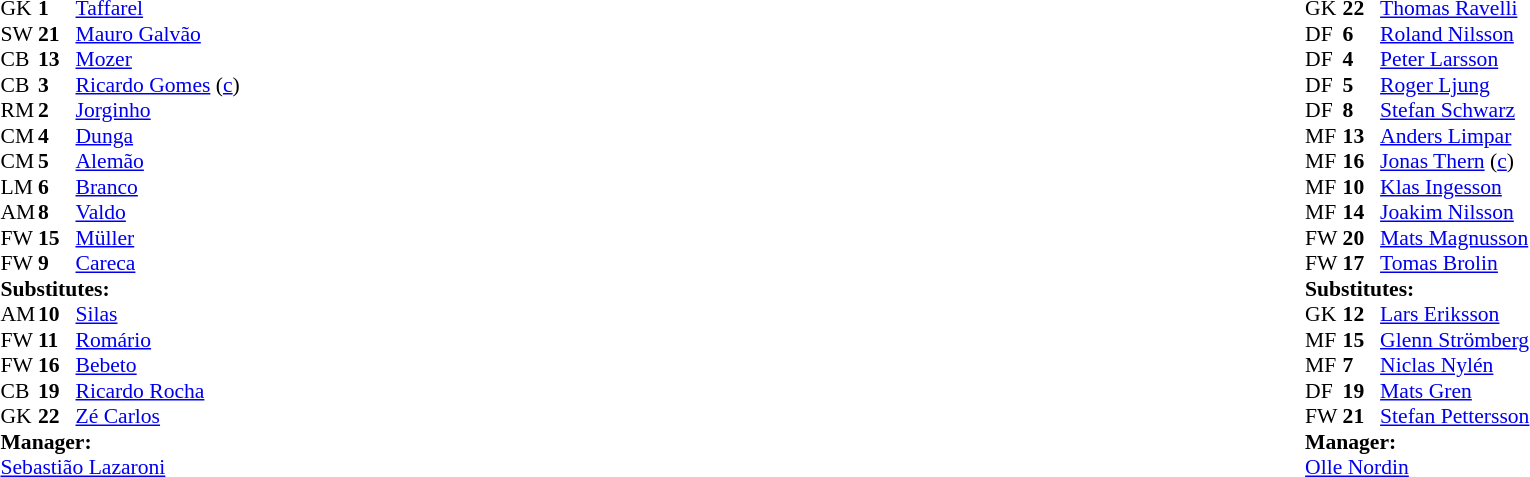<table width="100%">
<tr>
<td valign="top" width="50%"><br><table style="font-size: 90%" cellspacing="0" cellpadding="0">
<tr>
<th width="25"></th>
<th width="25"></th>
</tr>
<tr>
<td>GK</td>
<td><strong>1</strong></td>
<td><a href='#'>Taffarel</a></td>
</tr>
<tr>
<td>SW</td>
<td><strong>21</strong></td>
<td><a href='#'>Mauro Galvão</a></td>
</tr>
<tr>
<td>CB</td>
<td><strong>13</strong></td>
<td><a href='#'>Mozer</a></td>
<td></td>
</tr>
<tr>
<td>CB</td>
<td><strong>3</strong></td>
<td><a href='#'>Ricardo Gomes</a> (<a href='#'>c</a>)</td>
</tr>
<tr>
<td>RM</td>
<td><strong>2</strong></td>
<td><a href='#'>Jorginho</a></td>
</tr>
<tr>
<td>CM</td>
<td><strong>4</strong></td>
<td><a href='#'>Dunga</a></td>
<td></td>
</tr>
<tr>
<td>CM</td>
<td><strong>5</strong></td>
<td><a href='#'>Alemão</a></td>
</tr>
<tr>
<td>LM</td>
<td><strong>6</strong></td>
<td><a href='#'>Branco</a></td>
<td></td>
</tr>
<tr>
<td>AM</td>
<td><strong>8</strong></td>
<td><a href='#'>Valdo</a></td>
<td></td>
<td></td>
</tr>
<tr>
<td>FW</td>
<td><strong>15</strong></td>
<td><a href='#'>Müller</a></td>
</tr>
<tr>
<td>FW</td>
<td><strong>9</strong></td>
<td><a href='#'>Careca</a></td>
</tr>
<tr>
<td colspan=3><strong>Substitutes:</strong></td>
</tr>
<tr>
<td>AM</td>
<td><strong>10</strong></td>
<td><a href='#'>Silas</a></td>
<td></td>
<td></td>
</tr>
<tr>
<td>FW</td>
<td><strong>11</strong></td>
<td><a href='#'>Romário</a></td>
</tr>
<tr>
<td>FW</td>
<td><strong>16</strong></td>
<td><a href='#'>Bebeto</a></td>
</tr>
<tr>
<td>CB</td>
<td><strong>19</strong></td>
<td><a href='#'>Ricardo Rocha</a></td>
</tr>
<tr>
<td>GK</td>
<td><strong>22</strong></td>
<td><a href='#'>Zé Carlos</a></td>
</tr>
<tr>
<td colspan=3><strong>Manager:</strong></td>
</tr>
<tr>
<td colspan="4"><a href='#'>Sebastião Lazaroni</a></td>
</tr>
</table>
</td>
<td valign="top" width="50%"><br><table style="font-size: 90%" cellspacing="0" cellpadding="0" align=center>
<tr>
<th width="25"></th>
<th width="25"></th>
</tr>
<tr>
<td>GK</td>
<td><strong>22</strong></td>
<td><a href='#'>Thomas Ravelli</a></td>
</tr>
<tr>
<td>DF</td>
<td><strong>6</strong></td>
<td><a href='#'>Roland Nilsson</a></td>
</tr>
<tr>
<td>DF</td>
<td><strong>4</strong></td>
<td><a href='#'>Peter Larsson</a></td>
</tr>
<tr>
<td>DF</td>
<td><strong>5</strong></td>
<td><a href='#'>Roger Ljung</a></td>
<td></td>
<td></td>
</tr>
<tr>
<td>DF</td>
<td><strong>8</strong></td>
<td><a href='#'>Stefan Schwarz</a></td>
</tr>
<tr>
<td>MF</td>
<td><strong>13</strong></td>
<td><a href='#'>Anders Limpar</a></td>
</tr>
<tr>
<td>MF</td>
<td><strong>16</strong></td>
<td><a href='#'>Jonas Thern</a> (<a href='#'>c</a>)</td>
</tr>
<tr>
<td>MF</td>
<td><strong>10</strong></td>
<td><a href='#'>Klas Ingesson</a></td>
</tr>
<tr>
<td>MF</td>
<td><strong>14</strong></td>
<td><a href='#'>Joakim Nilsson</a></td>
<td></td>
</tr>
<tr>
<td>FW</td>
<td><strong>20</strong></td>
<td><a href='#'>Mats Magnusson</a></td>
<td></td>
<td></td>
</tr>
<tr>
<td>FW</td>
<td><strong>17</strong></td>
<td><a href='#'>Tomas Brolin</a></td>
</tr>
<tr>
<td colspan=3><strong>Substitutes:</strong></td>
</tr>
<tr>
<td>GK</td>
<td><strong>12</strong></td>
<td><a href='#'>Lars Eriksson</a></td>
</tr>
<tr>
<td>MF</td>
<td><strong>15</strong></td>
<td><a href='#'>Glenn Strömberg</a></td>
<td></td>
<td></td>
</tr>
<tr>
<td>MF</td>
<td><strong>7</strong></td>
<td><a href='#'>Niclas Nylén</a></td>
</tr>
<tr>
<td>DF</td>
<td><strong>19</strong></td>
<td><a href='#'>Mats Gren</a></td>
</tr>
<tr>
<td>FW</td>
<td><strong>21</strong></td>
<td><a href='#'>Stefan Pettersson</a></td>
<td></td>
<td></td>
</tr>
<tr>
<td colspan=3><strong>Manager:</strong></td>
</tr>
<tr>
<td colspan="4"><a href='#'>Olle Nordin</a></td>
</tr>
</table>
</td>
</tr>
</table>
